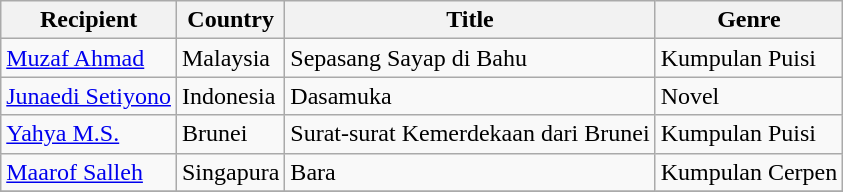<table class="wikitable" style="text-align:left">
<tr>
<th>Recipient</th>
<th>Country</th>
<th>Title</th>
<th>Genre</th>
</tr>
<tr>
<td><a href='#'>Muzaf Ahmad</a></td>
<td>Malaysia</td>
<td>Sepasang Sayap di Bahu</td>
<td>Kumpulan Puisi</td>
</tr>
<tr>
<td><a href='#'>Junaedi Setiyono</a></td>
<td>Indonesia</td>
<td>Dasamuka</td>
<td>Novel</td>
</tr>
<tr>
<td><a href='#'>Yahya M.S.</a></td>
<td>Brunei</td>
<td>Surat-surat Kemerdekaan dari Brunei</td>
<td>Kumpulan Puisi</td>
</tr>
<tr>
<td><a href='#'>Maarof Salleh</a></td>
<td>Singapura</td>
<td>Bara</td>
<td>Kumpulan Cerpen</td>
</tr>
<tr>
</tr>
</table>
